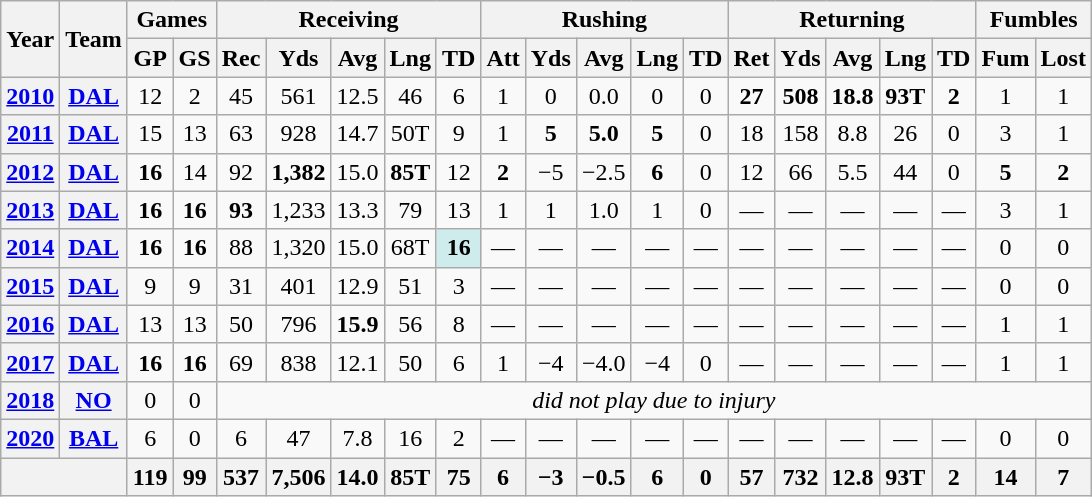<table class= "wikitable" style="text-align:center;">
<tr>
<th rowspan="2">Year</th>
<th rowspan="2">Team</th>
<th colspan="2">Games</th>
<th colspan="5">Receiving</th>
<th colspan="5">Rushing</th>
<th colspan="5">Returning</th>
<th colspan="2">Fumbles</th>
</tr>
<tr>
<th>GP</th>
<th>GS</th>
<th>Rec</th>
<th>Yds</th>
<th>Avg</th>
<th>Lng</th>
<th>TD</th>
<th>Att</th>
<th>Yds</th>
<th>Avg</th>
<th>Lng</th>
<th>TD</th>
<th>Ret</th>
<th>Yds</th>
<th>Avg</th>
<th>Lng</th>
<th>TD</th>
<th>Fum</th>
<th>Lost</th>
</tr>
<tr>
<th><a href='#'>2010</a></th>
<th><a href='#'>DAL</a></th>
<td>12</td>
<td>2</td>
<td>45</td>
<td>561</td>
<td>12.5</td>
<td>46</td>
<td>6</td>
<td>1</td>
<td>0</td>
<td>0.0</td>
<td>0</td>
<td>0</td>
<td><strong>27</strong></td>
<td><strong>508</strong></td>
<td><strong>18.8</strong></td>
<td><strong>93T</strong></td>
<td><strong>2</strong></td>
<td>1</td>
<td>1</td>
</tr>
<tr>
<th><a href='#'>2011</a></th>
<th><a href='#'>DAL</a></th>
<td>15</td>
<td>13</td>
<td>63</td>
<td>928</td>
<td>14.7</td>
<td>50T</td>
<td>9</td>
<td>1</td>
<td><strong>5</strong></td>
<td><strong>5.0</strong></td>
<td><strong>5</strong></td>
<td>0</td>
<td>18</td>
<td>158</td>
<td>8.8</td>
<td>26</td>
<td>0</td>
<td>3</td>
<td>1</td>
</tr>
<tr>
<th><a href='#'>2012</a></th>
<th><a href='#'>DAL</a></th>
<td><strong>16</strong></td>
<td>14</td>
<td>92</td>
<td><strong>1,382</strong></td>
<td>15.0</td>
<td><strong>85T</strong></td>
<td>12</td>
<td><strong>2</strong></td>
<td>−5</td>
<td>−2.5</td>
<td><strong>6</strong></td>
<td>0</td>
<td>12</td>
<td>66</td>
<td>5.5</td>
<td>44</td>
<td>0</td>
<td><strong>5</strong></td>
<td><strong>2</strong></td>
</tr>
<tr>
<th><a href='#'>2013</a></th>
<th><a href='#'>DAL</a></th>
<td><strong>16</strong></td>
<td><strong>16</strong></td>
<td><strong>93</strong></td>
<td>1,233</td>
<td>13.3</td>
<td>79</td>
<td>13</td>
<td>1</td>
<td>1</td>
<td>1.0</td>
<td>1</td>
<td>0</td>
<td>—</td>
<td>—</td>
<td>—</td>
<td>—</td>
<td>—</td>
<td>3</td>
<td>1</td>
</tr>
<tr>
<th><a href='#'>2014</a></th>
<th><a href='#'>DAL</a></th>
<td><strong>16</strong></td>
<td><strong>16</strong></td>
<td>88</td>
<td>1,320</td>
<td>15.0</td>
<td>68T</td>
<td style="background:#cfecec"><strong>16</strong></td>
<td>—</td>
<td>—</td>
<td>—</td>
<td>—</td>
<td>—</td>
<td>—</td>
<td>—</td>
<td>—</td>
<td>—</td>
<td>—</td>
<td>0</td>
<td>0</td>
</tr>
<tr>
<th><a href='#'>2015</a></th>
<th><a href='#'>DAL</a></th>
<td>9</td>
<td>9</td>
<td>31</td>
<td>401</td>
<td>12.9</td>
<td>51</td>
<td>3</td>
<td>—</td>
<td>—</td>
<td>—</td>
<td>—</td>
<td>—</td>
<td>—</td>
<td>—</td>
<td>—</td>
<td>—</td>
<td>—</td>
<td>0</td>
<td>0</td>
</tr>
<tr>
<th><a href='#'>2016</a></th>
<th><a href='#'>DAL</a></th>
<td>13</td>
<td>13</td>
<td>50</td>
<td>796</td>
<td><strong>15.9</strong></td>
<td>56</td>
<td>8</td>
<td>—</td>
<td>—</td>
<td>—</td>
<td>—</td>
<td>—</td>
<td>—</td>
<td>—</td>
<td>—</td>
<td>—</td>
<td>—</td>
<td>1</td>
<td>1</td>
</tr>
<tr>
<th><a href='#'>2017</a></th>
<th><a href='#'>DAL</a></th>
<td><strong>16</strong></td>
<td><strong>16</strong></td>
<td>69</td>
<td>838</td>
<td>12.1</td>
<td>50</td>
<td>6</td>
<td>1</td>
<td>−4</td>
<td>−4.0</td>
<td>−4</td>
<td>0</td>
<td>—</td>
<td>—</td>
<td>—</td>
<td>—</td>
<td>—</td>
<td>1</td>
<td>1</td>
</tr>
<tr>
<th><a href='#'>2018</a></th>
<th><a href='#'>NO</a></th>
<td>0</td>
<td>0</td>
<td colspan="17"><em>did not play due to injury</em></td>
</tr>
<tr>
<th><a href='#'>2020</a></th>
<th><a href='#'>BAL</a></th>
<td>6</td>
<td>0</td>
<td>6</td>
<td>47</td>
<td>7.8</td>
<td>16</td>
<td>2</td>
<td>—</td>
<td>—</td>
<td>—</td>
<td>—</td>
<td>—</td>
<td>—</td>
<td>—</td>
<td>—</td>
<td>—</td>
<td>—</td>
<td>0</td>
<td>0</td>
</tr>
<tr>
<th colspan="2"></th>
<th>119</th>
<th>99</th>
<th>537</th>
<th>7,506</th>
<th>14.0</th>
<th>85T</th>
<th>75</th>
<th>6</th>
<th>−3</th>
<th>−0.5</th>
<th>6</th>
<th>0</th>
<th>57</th>
<th>732</th>
<th>12.8</th>
<th>93T</th>
<th>2</th>
<th>14</th>
<th>7</th>
</tr>
</table>
